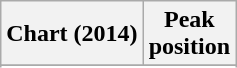<table class="wikitable sortable">
<tr>
<th>Chart (2014)</th>
<th>Peak<br>position</th>
</tr>
<tr>
</tr>
<tr>
</tr>
<tr>
</tr>
<tr>
</tr>
</table>
